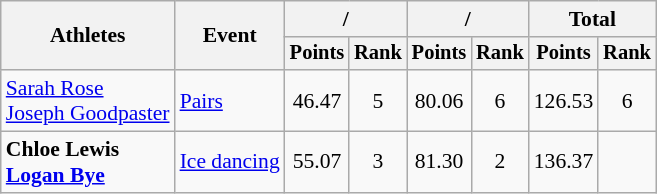<table class="wikitable" style="font-size:90%">
<tr>
<th rowspan="2">Athletes</th>
<th rowspan="2">Event</th>
<th colspan="2">/</th>
<th colspan="2">/</th>
<th colspan="2">Total</th>
</tr>
<tr style="font-size:95%">
<th>Points</th>
<th>Rank</th>
<th>Points</th>
<th>Rank</th>
<th>Points</th>
<th>Rank</th>
</tr>
<tr align=center>
<td align=left><a href='#'>Sarah Rose</a> <br> <a href='#'>Joseph Goodpaster</a></td>
<td align=left><a href='#'>Pairs</a></td>
<td>46.47</td>
<td>5</td>
<td>80.06</td>
<td>6</td>
<td>126.53</td>
<td>6</td>
</tr>
<tr align=center>
<td align=left><strong>Chloe Lewis <br> <a href='#'>Logan Bye</a></strong></td>
<td align=left><a href='#'>Ice dancing</a></td>
<td>55.07</td>
<td>3</td>
<td>81.30</td>
<td>2</td>
<td>136.37</td>
<td></td>
</tr>
</table>
